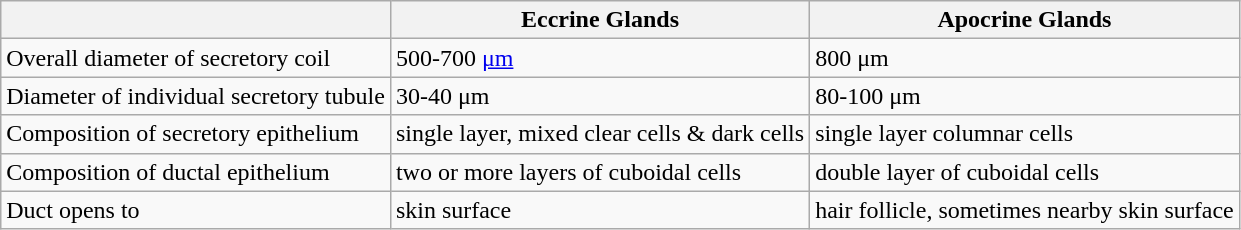<table class="wikitable">
<tr>
<th> </th>
<th>Eccrine Glands</th>
<th>Apocrine Glands</th>
</tr>
<tr>
<td>Overall diameter of secretory coil</td>
<td>500-700 <a href='#'>μm</a></td>
<td>800 μm</td>
</tr>
<tr>
<td>Diameter of individual secretory tubule</td>
<td>30-40 μm</td>
<td>80-100 μm</td>
</tr>
<tr>
<td>Composition of secretory epithelium</td>
<td>single layer, mixed clear cells & dark cells</td>
<td>single layer columnar cells</td>
</tr>
<tr>
<td>Composition of ductal epithelium</td>
<td>two or more layers of cuboidal cells</td>
<td>double layer of cuboidal cells</td>
</tr>
<tr>
<td>Duct opens to</td>
<td>skin surface</td>
<td>hair follicle, sometimes nearby skin surface</td>
</tr>
</table>
